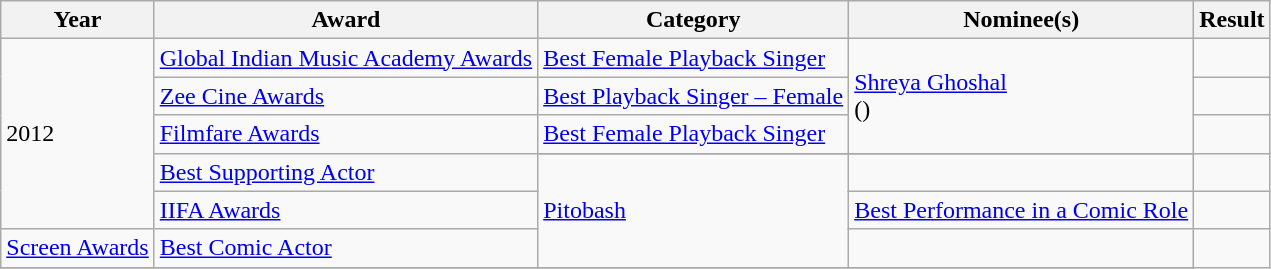<table class="wikitable plainrowheaders sortable">
<tr>
<th scope="col">Year</th>
<th scope="col">Award</th>
<th scope="col">Category</th>
<th scope="col">Nominee(s)</th>
<th scope="col">Result</th>
</tr>
<tr>
<td rowspan="6">2012</td>
<td><a href='#'>Global Indian Music Academy Awards</a></td>
<td><a href='#'>Best Female Playback Singer</a></td>
<td rowspan="3"><a href='#'>Shreya Ghoshal</a><br>()</td>
<td></td>
</tr>
<tr>
<td><a href='#'>Zee Cine Awards</a></td>
<td><a href='#'>Best Playback Singer – Female</a></td>
<td></td>
</tr>
<tr>
<td rowspan="2"><a href='#'>Filmfare Awards</a></td>
<td><a href='#'>Best Female Playback Singer</a></td>
<td></td>
</tr>
<tr>
</tr>
<tr>
<td><a href='#'>Best Supporting Actor</a></td>
<td rowspan="3"><a href='#'>Pitobash</a></td>
<td></td>
</tr>
<tr>
<td><a href='#'>IIFA Awards</a></td>
<td><a href='#'>Best Performance in a Comic Role</a></td>
<td></td>
</tr>
<tr>
<td><a href='#'>Screen Awards</a></td>
<td><a href='#'>Best Comic Actor</a></td>
<td></td>
</tr>
<tr>
</tr>
</table>
